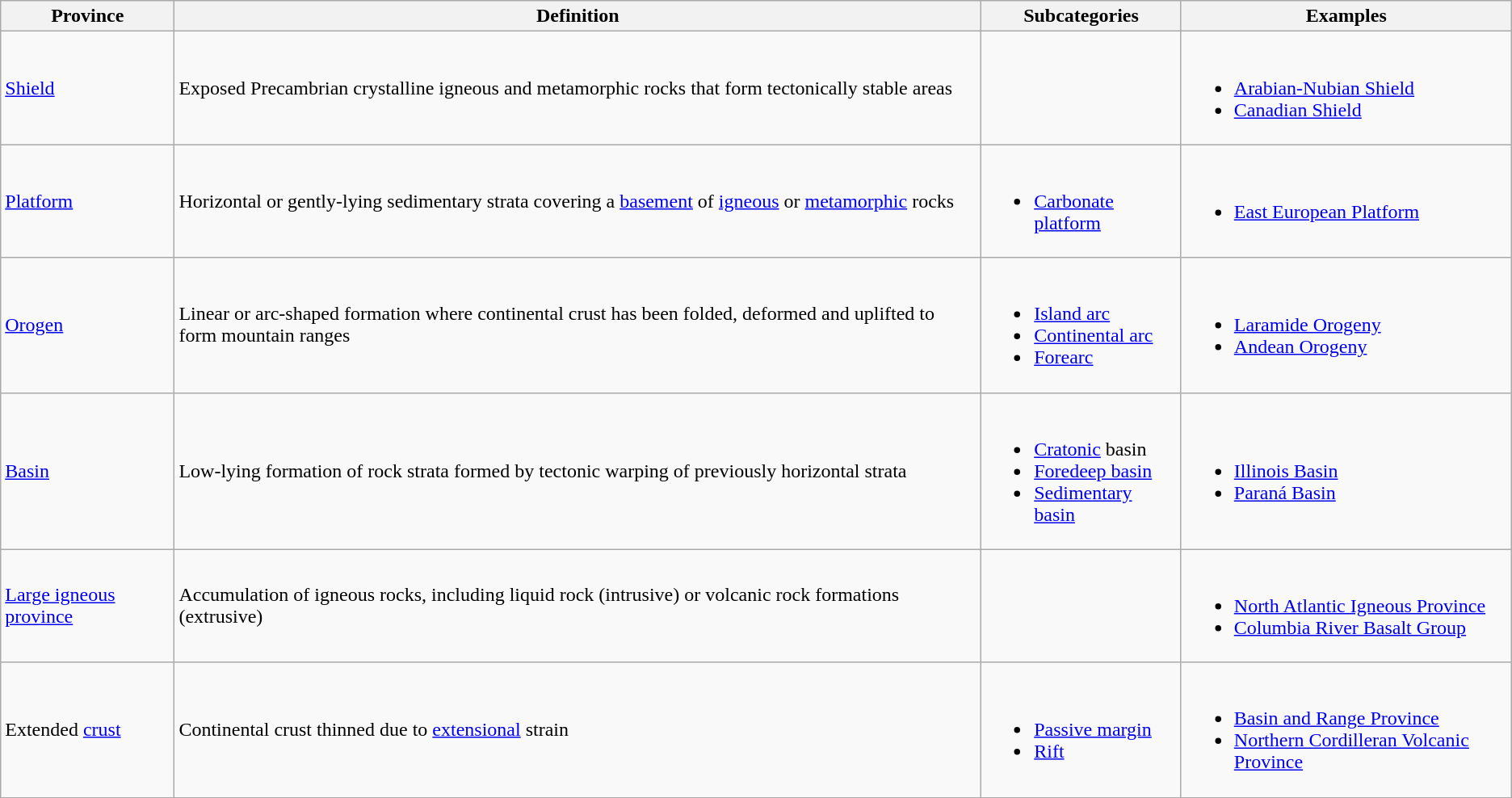<table class="wikitable">
<tr>
<th>Province</th>
<th>Definition</th>
<th>Subcategories</th>
<th>Examples</th>
</tr>
<tr>
<td><a href='#'>Shield</a></td>
<td>Exposed Precambrian crystalline igneous and  metamorphic rocks that form tectonically stable areas</td>
<td></td>
<td><br><ul><li><a href='#'>Arabian-Nubian Shield</a></li><li><a href='#'>Canadian Shield</a></li></ul></td>
</tr>
<tr>
<td><a href='#'>Platform</a></td>
<td>Horizontal or gently-lying sedimentary strata covering a <a href='#'>basement</a> of <a href='#'>igneous</a> or <a href='#'>metamorphic</a> rocks</td>
<td><br><ul><li><a href='#'>Carbonate platform</a></li></ul></td>
<td><br><ul><li><a href='#'>East European Platform</a></li></ul></td>
</tr>
<tr>
<td><a href='#'>Orogen</a></td>
<td>Linear or arc-shaped formation where continental crust has been folded, deformed and uplifted to form mountain ranges</td>
<td><br><ul><li><a href='#'>Island arc</a></li><li><a href='#'>Continental arc</a></li><li><a href='#'>Forearc</a></li></ul></td>
<td><br><ul><li><a href='#'>Laramide Orogeny</a></li><li><a href='#'>Andean Orogeny</a></li></ul></td>
</tr>
<tr>
<td><a href='#'>Basin</a></td>
<td>Low-lying formation of rock strata formed by tectonic warping of previously horizontal strata</td>
<td><br><ul><li><a href='#'>Cratonic</a> basin</li><li><a href='#'>Foredeep basin</a></li><li><a href='#'>Sedimentary basin</a></li></ul></td>
<td><br><ul><li><a href='#'>Illinois Basin</a></li><li><a href='#'>Paraná Basin</a></li></ul></td>
</tr>
<tr>
<td><a href='#'>Large igneous province</a></td>
<td>Accumulation of igneous rocks, including liquid rock (intrusive) or volcanic rock formations (extrusive)</td>
<td></td>
<td><br><ul><li><a href='#'>North Atlantic Igneous Province</a></li><li><a href='#'>Columbia River Basalt Group</a></li></ul></td>
</tr>
<tr>
<td>Extended <a href='#'>crust</a></td>
<td>Continental crust thinned due to <a href='#'>extensional</a> strain</td>
<td><br><ul><li><a href='#'>Passive margin</a></li><li><a href='#'>Rift</a></li></ul></td>
<td><br><ul><li><a href='#'>Basin and Range Province</a></li><li><a href='#'>Northern Cordilleran Volcanic Province</a></li></ul></td>
</tr>
</table>
